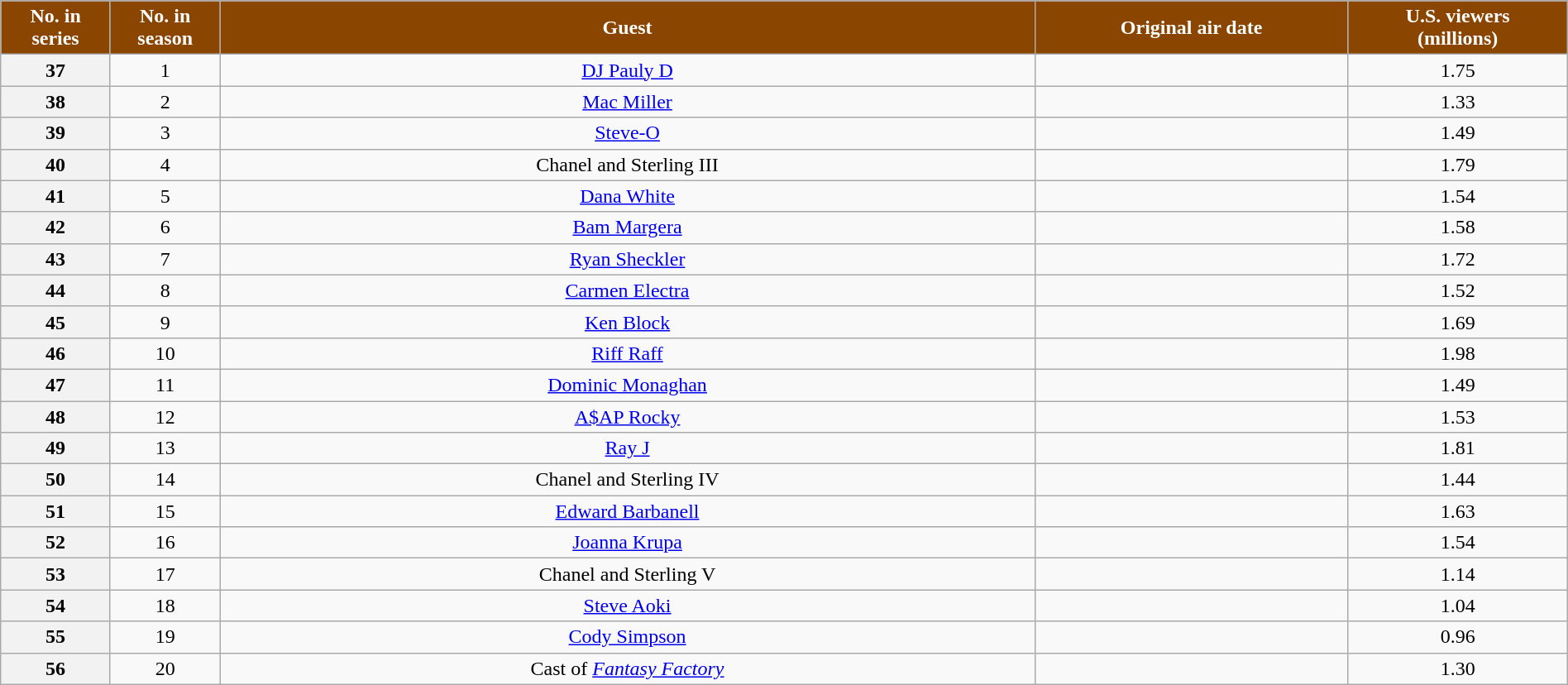<table class="wikitable plainrowheaders" style="width:100%; text-align:center">
<tr>
<th scope="col" style="background-color: #8A4500; color: #FFFFFF;" width=7%>No. in<br>series</th>
<th scope="col" style="background-color: #8A4500; color: #FFFFFF;" width=7%>No. in<br>season</th>
<th scope="col" style="background-color: #8A4500; color: #FFFFFF;">Guest</th>
<th scope="col" style="background-color: #8A4500; color: #FFFFFF;" width=20%>Original air date</th>
<th scope="col" style="background-color: #8A4500; color: #FFFFFF;" width=14%>U.S. viewers<br>(millions)</th>
</tr>
<tr>
<th>37</th>
<td>1</td>
<td><a href='#'>DJ Pauly D</a></td>
<td></td>
<td>1.75</td>
</tr>
<tr>
<th>38</th>
<td>2</td>
<td><a href='#'>Mac Miller</a></td>
<td></td>
<td>1.33</td>
</tr>
<tr>
<th>39</th>
<td>3</td>
<td><a href='#'>Steve-O</a></td>
<td></td>
<td>1.49</td>
</tr>
<tr>
<th>40</th>
<td>4</td>
<td>Chanel and Sterling III</td>
<td></td>
<td>1.79</td>
</tr>
<tr>
<th>41</th>
<td>5</td>
<td><a href='#'>Dana White</a></td>
<td></td>
<td>1.54</td>
</tr>
<tr>
<th>42</th>
<td>6</td>
<td><a href='#'>Bam Margera</a></td>
<td></td>
<td>1.58</td>
</tr>
<tr>
<th>43</th>
<td>7</td>
<td><a href='#'>Ryan Sheckler</a></td>
<td></td>
<td>1.72</td>
</tr>
<tr>
<th>44</th>
<td>8</td>
<td><a href='#'>Carmen Electra</a></td>
<td></td>
<td>1.52</td>
</tr>
<tr>
<th>45</th>
<td>9</td>
<td><a href='#'>Ken Block</a></td>
<td></td>
<td>1.69</td>
</tr>
<tr>
<th>46</th>
<td>10</td>
<td><a href='#'>Riff Raff</a></td>
<td></td>
<td>1.98</td>
</tr>
<tr>
<th>47</th>
<td>11</td>
<td><a href='#'>Dominic Monaghan</a></td>
<td></td>
<td>1.49</td>
</tr>
<tr>
<th>48</th>
<td>12</td>
<td><a href='#'>A$AP Rocky</a></td>
<td></td>
<td>1.53</td>
</tr>
<tr>
<th>49</th>
<td>13</td>
<td><a href='#'>Ray J</a></td>
<td></td>
<td>1.81</td>
</tr>
<tr>
<th>50</th>
<td>14</td>
<td>Chanel and Sterling IV</td>
<td></td>
<td>1.44</td>
</tr>
<tr>
<th>51</th>
<td>15</td>
<td><a href='#'>Edward Barbanell</a></td>
<td></td>
<td>1.63</td>
</tr>
<tr>
<th>52</th>
<td>16</td>
<td><a href='#'>Joanna Krupa</a></td>
<td></td>
<td>1.54</td>
</tr>
<tr>
<th>53</th>
<td>17</td>
<td>Chanel and Sterling V</td>
<td></td>
<td>1.14</td>
</tr>
<tr>
<th>54</th>
<td>18</td>
<td><a href='#'>Steve Aoki</a></td>
<td></td>
<td>1.04</td>
</tr>
<tr>
<th>55</th>
<td>19</td>
<td><a href='#'>Cody Simpson</a></td>
<td></td>
<td>0.96</td>
</tr>
<tr>
<th>56</th>
<td>20</td>
<td>Cast of <em><a href='#'>Fantasy Factory</a></em></td>
<td></td>
<td>1.30</td>
</tr>
</table>
